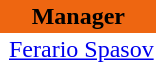<table class="toccolours" border="0" cellpadding="2" cellspacing="0" align="left" style="margin:0.5em;">
<tr>
<th colspan="2" align="center" bgcolor="#ee6611"><span>Manager</span></th>
</tr>
<tr>
<td></td>
<td> <a href='#'>Ferario Spasov</a></td>
</tr>
</table>
